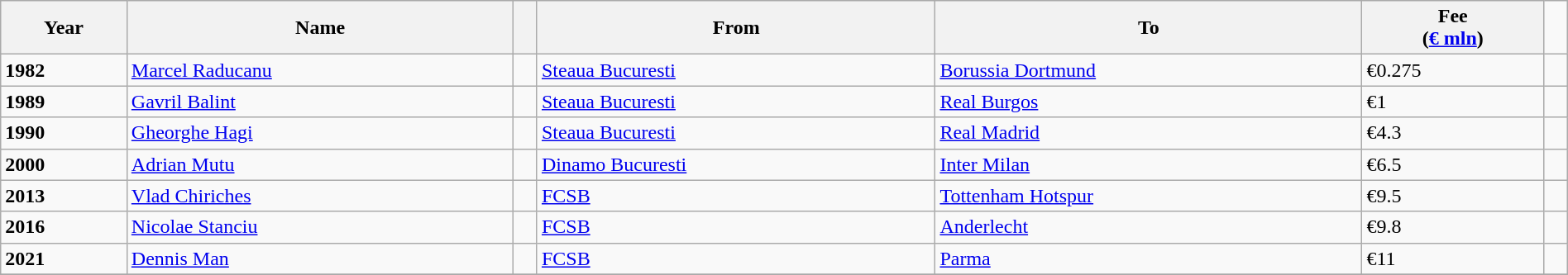<table class="wikitable sortable mw-collapsible" style="width:100%;">
<tr>
<th>Year</th>
<th>Name</th>
<th></th>
<th>From</th>
<th>To</th>
<th>Fee<br>(<a href='#'>€ mln</a>)</th>
</tr>
<tr>
<td><strong>1982</strong></td>
<td><a href='#'>Marcel Raducanu</a></td>
<td align="center"></td>
<td><a href='#'>Steaua Bucuresti</a></td>
<td> <a href='#'>Borussia Dortmund</a></td>
<td>€0.275</td>
<td></td>
</tr>
<tr>
<td><strong>1989</strong></td>
<td><a href='#'>Gavril Balint</a></td>
<td align="center"></td>
<td><a href='#'>Steaua Bucuresti</a></td>
<td> <a href='#'>Real Burgos</a></td>
<td>€1</td>
<td></td>
</tr>
<tr>
<td><strong>1990</strong></td>
<td><a href='#'>Gheorghe Hagi</a></td>
<td align="center"></td>
<td><a href='#'>Steaua Bucuresti</a></td>
<td> <a href='#'>Real Madrid</a></td>
<td>€4.3</td>
<td></td>
</tr>
<tr>
<td><strong>2000</strong></td>
<td><a href='#'>Adrian Mutu</a></td>
<td align="center"></td>
<td><a href='#'>Dinamo Bucuresti</a></td>
<td> <a href='#'>Inter Milan</a></td>
<td>€6.5</td>
<td></td>
</tr>
<tr>
<td><strong>2013</strong></td>
<td><a href='#'>Vlad Chiriches</a></td>
<td align="center"></td>
<td><a href='#'>FCSB</a></td>
<td> <a href='#'>Tottenham Hotspur</a></td>
<td>€9.5</td>
<td></td>
</tr>
<tr>
<td><strong>2016</strong></td>
<td><a href='#'>Nicolae Stanciu</a></td>
<td align="center"></td>
<td><a href='#'>FCSB</a></td>
<td> <a href='#'>Anderlecht</a></td>
<td>€9.8</td>
<td></td>
</tr>
<tr>
<td><strong>2021</strong></td>
<td><a href='#'>Dennis Man</a></td>
<td align="center"></td>
<td><a href='#'>FCSB</a></td>
<td> <a href='#'>Parma</a></td>
<td>€11</td>
<td></td>
</tr>
<tr>
</tr>
</table>
